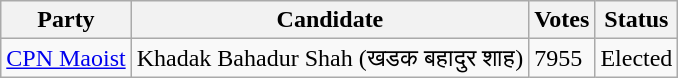<table class="wikitable">
<tr>
<th>Party</th>
<th>Candidate</th>
<th>Votes</th>
<th>Status</th>
</tr>
<tr>
<td><a href='#'>CPN Maoist</a></td>
<td>Khadak Bahadur Shah (खडक बहादुर शाह)</td>
<td>7955</td>
<td>Elected</td>
</tr>
</table>
